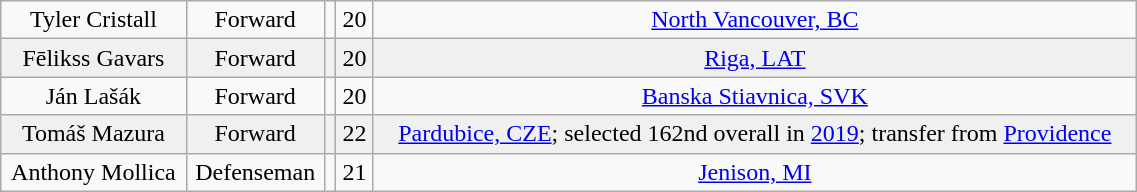<table class="wikitable" width="60%">
<tr align="center" bgcolor="">
<td>Tyler Cristall</td>
<td>Forward</td>
<td></td>
<td>20</td>
<td><a href='#'>North Vancouver, BC</a></td>
</tr>
<tr align="center" bgcolor="f0f0f0">
<td>Fēlikss Gavars</td>
<td>Forward</td>
<td></td>
<td>20</td>
<td><a href='#'>Riga, LAT</a></td>
</tr>
<tr align="center" bgcolor="">
<td>Ján Lašák</td>
<td>Forward</td>
<td></td>
<td>20</td>
<td><a href='#'>Banska Stiavnica, SVK</a></td>
</tr>
<tr align="center" bgcolor="f0f0f0">
<td>Tomáš Mazura</td>
<td>Forward</td>
<td></td>
<td>22</td>
<td><a href='#'>Pardubice, CZE</a>; selected 162nd overall in <a href='#'>2019</a>; transfer from <a href='#'>Providence</a></td>
</tr>
<tr align="center" bgcolor="">
<td>Anthony Mollica</td>
<td>Defenseman</td>
<td></td>
<td>21</td>
<td><a href='#'>Jenison, MI</a></td>
</tr>
</table>
